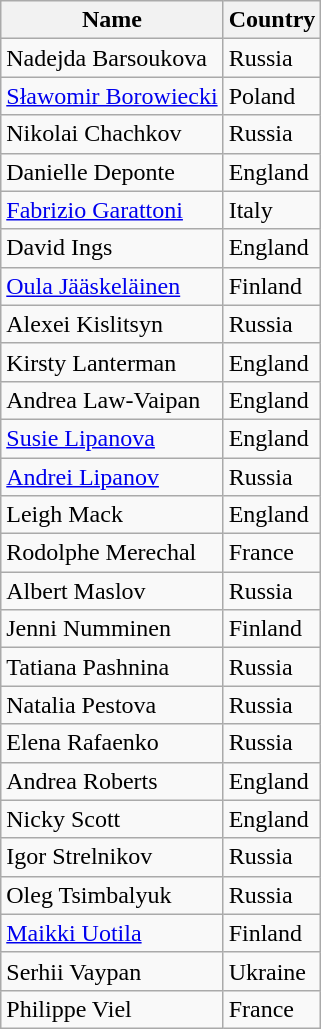<table class="wikitable">
<tr>
<th>Name</th>
<th>Country</th>
</tr>
<tr>
<td>Nadejda Barsoukova</td>
<td>Russia</td>
</tr>
<tr>
<td><a href='#'>Sławomir Borowiecki</a></td>
<td>Poland</td>
</tr>
<tr>
<td>Nikolai Chachkov</td>
<td>Russia</td>
</tr>
<tr>
<td>Danielle Deponte</td>
<td>England</td>
</tr>
<tr>
<td><a href='#'>Fabrizio Garattoni</a></td>
<td>Italy</td>
</tr>
<tr>
<td>David Ings</td>
<td>England</td>
</tr>
<tr>
<td><a href='#'>Oula Jääskeläinen</a></td>
<td>Finland</td>
</tr>
<tr>
<td>Alexei Kislitsyn</td>
<td>Russia</td>
</tr>
<tr>
<td>Kirsty Lanterman</td>
<td>England</td>
</tr>
<tr>
<td>Andrea Law-Vaipan</td>
<td>England</td>
</tr>
<tr>
<td><a href='#'>Susie Lipanova</a></td>
<td>England</td>
</tr>
<tr>
<td><a href='#'>Andrei Lipanov</a></td>
<td>Russia</td>
</tr>
<tr>
<td>Leigh Mack</td>
<td>England</td>
</tr>
<tr>
<td>Rodolphe Merechal</td>
<td>France</td>
</tr>
<tr>
<td>Albert Maslov</td>
<td>Russia</td>
</tr>
<tr>
<td>Jenni Numminen</td>
<td>Finland</td>
</tr>
<tr>
<td>Tatiana Pashnina</td>
<td>Russia</td>
</tr>
<tr>
<td>Natalia Pestova</td>
<td>Russia</td>
</tr>
<tr>
<td>Elena Rafaenko</td>
<td>Russia</td>
</tr>
<tr>
<td>Andrea Roberts</td>
<td>England</td>
</tr>
<tr>
<td>Nicky Scott</td>
<td>England</td>
</tr>
<tr>
<td>Igor Strelnikov</td>
<td>Russia</td>
</tr>
<tr>
<td>Oleg Tsimbalyuk</td>
<td>Russia</td>
</tr>
<tr>
<td><a href='#'>Maikki Uotila</a></td>
<td>Finland</td>
</tr>
<tr>
<td>Serhii Vaypan</td>
<td>Ukraine</td>
</tr>
<tr>
<td>Philippe Viel</td>
<td>France</td>
</tr>
</table>
